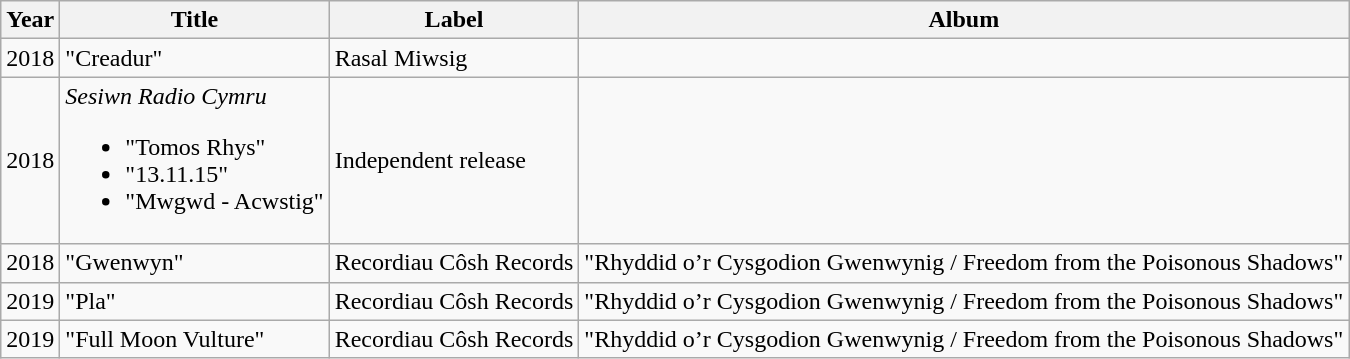<table class="wikitable">
<tr>
<th>Year</th>
<th>Title</th>
<th>Label</th>
<th>Album</th>
</tr>
<tr>
<td>2018</td>
<td>"Creadur"</td>
<td>Rasal Miwsig</td>
<td></td>
</tr>
<tr>
<td>2018</td>
<td><em>Sesiwn Radio Cymru</em><br><ul><li>"Tomos Rhys"</li><li>"13.11.15"</li><li>"Mwgwd - Acwstig"</li></ul></td>
<td>Independent release</td>
<td></td>
</tr>
<tr>
<td>2018</td>
<td>"Gwenwyn"</td>
<td>Recordiau Côsh Records</td>
<td>"Rhyddid o’r Cysgodion Gwenwynig / Freedom from the Poisonous Shadows"</td>
</tr>
<tr>
<td>2019</td>
<td>"Pla"</td>
<td>Recordiau Côsh Records</td>
<td>"Rhyddid o’r Cysgodion Gwenwynig / Freedom from the Poisonous Shadows"</td>
</tr>
<tr>
<td>2019</td>
<td>"Full Moon Vulture"</td>
<td>Recordiau Côsh Records</td>
<td>"Rhyddid o’r Cysgodion Gwenwynig / Freedom from the Poisonous Shadows"</td>
</tr>
</table>
